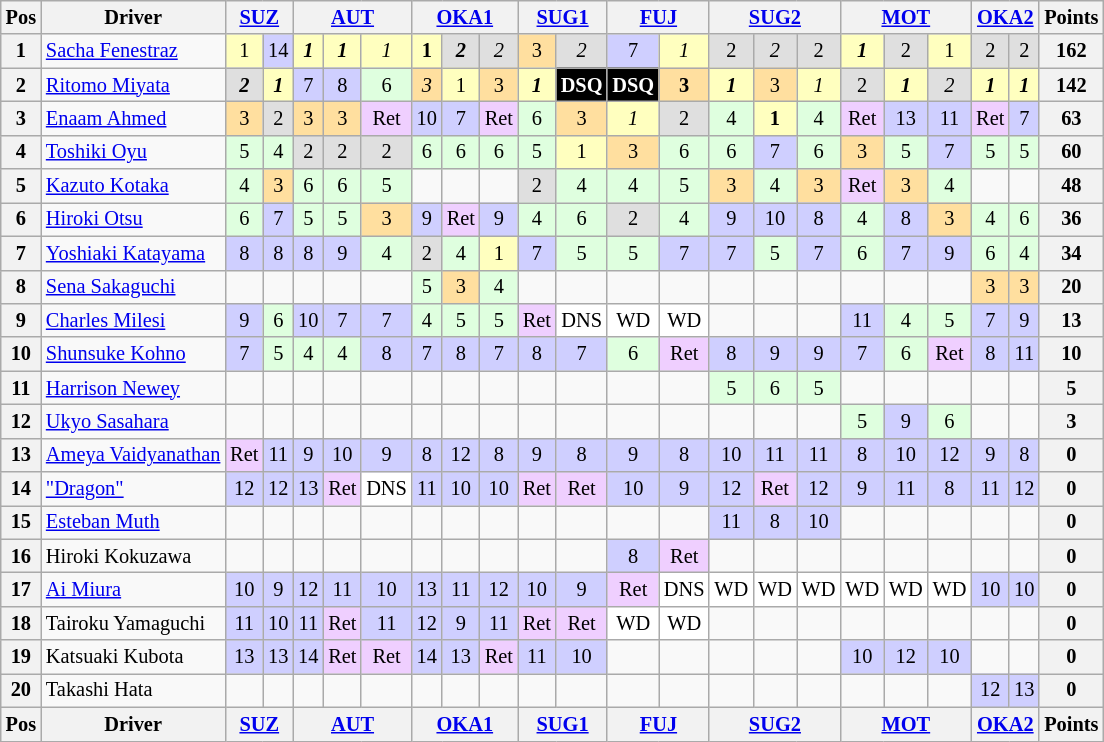<table class="wikitable" style="font-size:85%; text-align:center">
<tr style="background:#f9f9f9" valign="top">
<th valign="middle">Pos</th>
<th valign="middle">Driver</th>
<th colspan=2><a href='#'>SUZ</a></th>
<th colspan=3><a href='#'>AUT</a></th>
<th colspan=3><a href='#'>OKA1</a></th>
<th colspan=2><a href='#'>SUG1</a></th>
<th colspan=2><a href='#'>FUJ</a></th>
<th colspan=3><a href='#'>SUG2</a></th>
<th colspan=3><a href='#'>MOT</a></th>
<th colspan=2><a href='#'>OKA2</a></th>
<th valign="middle">Points</th>
</tr>
<tr>
<th>1</th>
<td align="left"> <a href='#'>Sacha Fenestraz</a></td>
<td style="background:#ffffbf;">1</td>
<td style="background:#cfcfff;">14</td>
<td style="background:#ffffbf;"><strong><em>1</em></strong></td>
<td style="background:#ffffbf;"><strong><em>1</em></strong></td>
<td style="background:#ffffbf;"><em>1</em></td>
<td style="background:#ffffbf;"><strong>1</strong></td>
<td style="background:#dfdfdf;"><strong><em>2</em></strong></td>
<td style="background:#dfdfdf;"><em>2</em></td>
<td style="background:#ffdf9f;">3</td>
<td style="background:#dfdfdf;"><em>2</em></td>
<td style="background:#cfcfff;">7</td>
<td style="background:#ffffbf;"><em>1</em></td>
<td style="background:#dfdfdf;">2</td>
<td style="background:#dfdfdf;"><em>2</em></td>
<td style="background:#dfdfdf;">2</td>
<td style="background:#ffffbf;"><strong><em>1</em></strong></td>
<td style="background:#dfdfdf;">2</td>
<td style="background:#ffffbf;">1</td>
<td style="background:#dfdfdf;">2</td>
<td style="background:#dfdfdf;">2</td>
<th>162</th>
</tr>
<tr>
<th>2</th>
<td align="left"> <a href='#'>Ritomo Miyata</a></td>
<td style="background:#dfdfdf;"><strong><em>2</em></strong></td>
<td style="background:#ffffbf;"><strong><em>1</em></strong></td>
<td style="background:#cfcfff;">7</td>
<td style="background:#cfcfff;">8</td>
<td style="background:#dfffdf;">6</td>
<td style="background:#ffdf9f;"><em>3</em></td>
<td style="background:#ffffbf;">1</td>
<td style="background:#ffdf9f;">3</td>
<td style="background:#ffffbf;"><strong><em>1</em></strong></td>
<td style="background-color:#000000;color:white"><strong>DSQ</strong></td>
<td style="background-color:#000000;color:white"><strong>DSQ</strong></td>
<td style="background:#ffdf9f;"><strong>3</strong></td>
<td style="background:#ffffbf;"><strong><em>1</em></strong></td>
<td style="background:#ffdf9f;">3</td>
<td style="background:#ffffbf;"><em>1</em></td>
<td style="background:#dfdfdf;">2</td>
<td style="background:#ffffbf;"><strong><em>1</em></strong></td>
<td style="background:#dfdfdf;"><em>2</em></td>
<td style="background:#ffffbf;"><strong><em>1</em></strong></td>
<td style="background:#ffffbf;"><strong><em>1</em></strong></td>
<th>142</th>
</tr>
<tr>
<th>3</th>
<td align="left"> <a href='#'>Enaam Ahmed</a></td>
<td style="background:#ffdf9f;">3</td>
<td style="background:#dfdfdf;">2</td>
<td style="background:#ffdf9f;">3</td>
<td style="background:#ffdf9f;">3</td>
<td style="background:#efcfff;">Ret</td>
<td style="background:#cfcfff;">10</td>
<td style="background:#cfcfff;">7</td>
<td style="background:#efcfff;">Ret</td>
<td style="background:#dfffdf;">6</td>
<td style="background:#ffdf9f;">3</td>
<td style="background:#ffffbf;"><em>1</em></td>
<td style="background:#dfdfdf;">2</td>
<td style="background:#dfffdf;">4</td>
<td style="background:#ffffbf;"><strong>1</strong></td>
<td style="background:#dfffdf;">4</td>
<td style="background:#efcfff;">Ret</td>
<td style="background:#cfcfff;">13</td>
<td style="background:#cfcfff;">11</td>
<td style="background:#efcfff;">Ret</td>
<td style="background:#cfcfff;">7</td>
<th>63</th>
</tr>
<tr>
<th>4</th>
<td align="left"> <a href='#'>Toshiki Oyu</a></td>
<td style="background:#dfffdf;">5</td>
<td style="background:#dfffdf;">4</td>
<td style="background:#dfdfdf;">2</td>
<td style="background:#dfdfdf;">2</td>
<td style="background:#dfdfdf;">2</td>
<td style="background:#dfffdf;">6</td>
<td style="background:#dfffdf;">6</td>
<td style="background:#dfffdf;">6</td>
<td style="background:#dfffdf;">5</td>
<td style="background:#ffffbf;">1</td>
<td style="background:#ffdf9f;">3</td>
<td style="background:#dfffdf;">6</td>
<td style="background:#dfffdf;">6</td>
<td style="background:#cfcfff;">7</td>
<td style="background:#dfffdf;">6</td>
<td style="background:#ffdf9f;">3</td>
<td style="background:#dfffdf;">5</td>
<td style="background:#cfcfff;">7</td>
<td style="background:#dfffdf;">5</td>
<td style="background:#dfffdf;">5</td>
<th>60</th>
</tr>
<tr>
<th>5</th>
<td align="left"> <a href='#'>Kazuto Kotaka</a></td>
<td style="background:#dfffdf;">4</td>
<td style="background:#ffdf9f;">3</td>
<td style="background:#dfffdf;">6</td>
<td style="background:#dfffdf;">6</td>
<td style="background:#dfffdf;">5</td>
<td></td>
<td></td>
<td></td>
<td style="background:#dfdfdf;">2</td>
<td style="background:#dfffdf;">4</td>
<td style="background:#dfffdf;">4</td>
<td style="background:#dfffdf;">5</td>
<td style="background:#ffdf9f;">3</td>
<td style="background:#dfffdf;">4</td>
<td style="background:#ffdf9f;">3</td>
<td style="background:#efcfff;">Ret</td>
<td style="background:#ffdf9f;">3</td>
<td style="background:#dfffdf;">4</td>
<td></td>
<td></td>
<th>48</th>
</tr>
<tr>
<th>6</th>
<td align="left"> <a href='#'>Hiroki Otsu</a></td>
<td style="background:#dfffdf;">6</td>
<td style="background:#cfcfff;">7</td>
<td style="background:#dfffdf;">5</td>
<td style="background:#dfffdf;">5</td>
<td style="background:#ffdf9f;">3</td>
<td style="background:#cfcfff;">9</td>
<td style="background:#efcfff;">Ret</td>
<td style="background:#cfcfff;">9</td>
<td style="background:#dfffdf;">4</td>
<td style="background:#dfffdf;">6</td>
<td style="background:#dfdfdf;">2</td>
<td style="background:#dfffdf;">4</td>
<td style="background:#cfcfff;">9</td>
<td style="background:#cfcfff;">10</td>
<td style="background:#cfcfff;">8</td>
<td style="background:#dfffdf;">4</td>
<td style="background:#cfcfff;">8</td>
<td style="background:#ffdf9f;">3</td>
<td style="background:#dfffdf;">4</td>
<td style="background:#dfffdf;">6</td>
<th>36</th>
</tr>
<tr>
<th>7</th>
<td align="left"> <a href='#'>Yoshiaki Katayama</a></td>
<td style="background:#cfcfff;">8</td>
<td style="background:#cfcfff;">8</td>
<td style="background:#cfcfff;">8</td>
<td style="background:#cfcfff;">9</td>
<td style="background:#dfffdf;">4</td>
<td style="background:#dfdfdf;">2</td>
<td style="background:#dfffdf;">4</td>
<td style="background:#ffffbf;">1</td>
<td style="background:#cfcfff;">7</td>
<td style="background:#dfffdf;">5</td>
<td style="background:#dfffdf;">5</td>
<td style="background:#cfcfff;">7</td>
<td style="background:#cfcfff;">7</td>
<td style="background:#dfffdf;">5</td>
<td style="background:#cfcfff;">7</td>
<td style="background:#dfffdf;">6</td>
<td style="background:#cfcfff;">7</td>
<td style="background:#cfcfff;">9</td>
<td style="background:#dfffdf;">6</td>
<td style="background:#dfffdf;">4</td>
<th>34</th>
</tr>
<tr>
<th>8</th>
<td align="left"> <a href='#'>Sena Sakaguchi</a></td>
<td></td>
<td></td>
<td></td>
<td></td>
<td></td>
<td style="background:#dfffdf;">5</td>
<td style="background:#ffdf9f;">3</td>
<td style="background:#dfffdf;">4</td>
<td></td>
<td></td>
<td></td>
<td></td>
<td></td>
<td></td>
<td></td>
<td></td>
<td></td>
<td></td>
<td style="background:#ffdf9f;">3</td>
<td style="background:#ffdf9f;">3</td>
<th>20</th>
</tr>
<tr>
<th>9</th>
<td align="left"> <a href='#'>Charles Milesi</a></td>
<td style="background:#cfcfff;">9</td>
<td style="background:#dfffdf;">6</td>
<td style="background:#cfcfff;">10</td>
<td style="background:#cfcfff;">7</td>
<td style="background:#cfcfff;">7</td>
<td style="background:#dfffdf;">4</td>
<td style="background:#dfffdf;">5</td>
<td style="background:#dfffdf;">5</td>
<td style="background:#efcfff;">Ret</td>
<td style="background:#ffffff;">DNS</td>
<td style="background:#ffffff;">WD</td>
<td style="background:#ffffff;">WD</td>
<td></td>
<td></td>
<td></td>
<td style="background:#cfcfff;">11</td>
<td style="background:#dfffdf;">4</td>
<td style="background:#dfffdf;">5</td>
<td style="background:#cfcfff;">7</td>
<td style="background:#cfcfff;">9</td>
<th>13</th>
</tr>
<tr>
<th>10</th>
<td align="left"> <a href='#'>Shunsuke Kohno</a></td>
<td style="background:#cfcfff;">7</td>
<td style="background:#dfffdf;">5</td>
<td style="background:#dfffdf;">4</td>
<td style="background:#dfffdf;">4</td>
<td style="background:#cfcfff;">8</td>
<td style="background:#cfcfff;">7</td>
<td style="background:#cfcfff;">8</td>
<td style="background:#cfcfff;">7</td>
<td style="background:#cfcfff;">8</td>
<td style="background:#cfcfff;">7</td>
<td style="background:#dfffdf;">6</td>
<td style="background:#efcfff;">Ret</td>
<td style="background:#cfcfff;">8</td>
<td style="background:#cfcfff;">9</td>
<td style="background:#cfcfff;">9</td>
<td style="background:#cfcfff;">7</td>
<td style="background:#dfffdf;">6</td>
<td style="background:#efcfff;">Ret</td>
<td style="background:#cfcfff;">8</td>
<td style="background:#cfcfff;">11</td>
<th>10</th>
</tr>
<tr>
<th>11</th>
<td align="left"> <a href='#'>Harrison Newey</a></td>
<td></td>
<td></td>
<td></td>
<td></td>
<td></td>
<td></td>
<td></td>
<td></td>
<td></td>
<td></td>
<td></td>
<td></td>
<td style="background:#dfffdf;">5</td>
<td style="background:#dfffdf;">6</td>
<td style="background:#dfffdf;">5</td>
<td></td>
<td></td>
<td></td>
<td></td>
<td></td>
<th>5</th>
</tr>
<tr>
<th>12</th>
<td align="left"> <a href='#'>Ukyo Sasahara</a></td>
<td></td>
<td></td>
<td></td>
<td></td>
<td></td>
<td></td>
<td></td>
<td></td>
<td></td>
<td></td>
<td></td>
<td></td>
<td></td>
<td></td>
<td></td>
<td style="background:#dfffdf;">5</td>
<td style="background:#cfcfff;">9</td>
<td style="background:#dfffdf;">6</td>
<td></td>
<td></td>
<th>3</th>
</tr>
<tr>
<th>13</th>
<td align="left" nowrap> <a href='#'>Ameya Vaidyanathan</a></td>
<td style="background:#efcfff;">Ret</td>
<td style="background:#cfcfff;">11</td>
<td style="background:#cfcfff;">9</td>
<td style="background:#cfcfff;">10</td>
<td style="background:#cfcfff;">9</td>
<td style="background:#cfcfff;">8</td>
<td style="background:#cfcfff;">12</td>
<td style="background:#cfcfff;">8</td>
<td style="background:#cfcfff;">9</td>
<td style="background:#cfcfff;">8</td>
<td style="background:#cfcfff;">9</td>
<td style="background:#cfcfff;">8</td>
<td style="background:#cfcfff;">10</td>
<td style="background:#cfcfff;">11</td>
<td style="background:#cfcfff;">11</td>
<td style="background:#cfcfff;">8</td>
<td style="background:#cfcfff;">10</td>
<td style="background:#cfcfff;">12</td>
<td style="background:#cfcfff;">9</td>
<td style="background:#cfcfff;">8</td>
<th>0</th>
</tr>
<tr>
<th>14</th>
<td align="left"> <a href='#'>"Dragon"</a></td>
<td style="background:#cfcfff;">12</td>
<td style="background:#cfcfff;">12</td>
<td style="background:#cfcfff;">13</td>
<td style="background:#efcfff;">Ret</td>
<td style="background:#ffffff;">DNS</td>
<td style="background:#cfcfff;">11</td>
<td style="background:#cfcfff;">10</td>
<td style="background:#cfcfff;">10</td>
<td style="background:#efcfff;">Ret</td>
<td style="background:#efcfff;">Ret</td>
<td style="background:#cfcfff;">10</td>
<td style="background:#cfcfff;">9</td>
<td style="background:#cfcfff;">12</td>
<td style="background:#efcfff;">Ret</td>
<td style="background:#cfcfff;">12</td>
<td style="background:#cfcfff;">9</td>
<td style="background:#cfcfff;">11</td>
<td style="background:#cfcfff;">8</td>
<td style="background:#cfcfff;">11</td>
<td style="background:#cfcfff;">12</td>
<th>0</th>
</tr>
<tr>
<th>15</th>
<td align="left"> <a href='#'>Esteban Muth</a></td>
<td></td>
<td></td>
<td></td>
<td></td>
<td></td>
<td></td>
<td></td>
<td></td>
<td></td>
<td></td>
<td></td>
<td></td>
<td style="background:#cfcfff;">11</td>
<td style="background:#cfcfff;">8</td>
<td style="background:#cfcfff;">10</td>
<td></td>
<td></td>
<td></td>
<td></td>
<td></td>
<th>0</th>
</tr>
<tr>
<th>16</th>
<td align="left"> Hiroki Kokuzawa</td>
<td></td>
<td></td>
<td></td>
<td></td>
<td></td>
<td></td>
<td></td>
<td></td>
<td></td>
<td></td>
<td style="background:#cfcfff;">8</td>
<td style="background:#efcfff;">Ret</td>
<td></td>
<td></td>
<td></td>
<td></td>
<td></td>
<td></td>
<td></td>
<td></td>
<th>0</th>
</tr>
<tr>
<th>17</th>
<td align="left"> <a href='#'>Ai Miura</a></td>
<td style="background:#cfcfff;">10</td>
<td style="background:#cfcfff;">9</td>
<td style="background:#cfcfff;">12</td>
<td style="background:#cfcfff;">11</td>
<td style="background:#cfcfff;">10</td>
<td style="background:#cfcfff;">13</td>
<td style="background:#cfcfff;">11</td>
<td style="background:#cfcfff;">12</td>
<td style="background:#cfcfff;">10</td>
<td style="background:#cfcfff;">9</td>
<td style="background:#efcfff;">Ret</td>
<td style="background:#ffffff;">DNS</td>
<td style="background:#ffffff;">WD</td>
<td style="background:#ffffff;">WD</td>
<td style="background:#ffffff;">WD</td>
<td style="background:#ffffff;">WD</td>
<td style="background:#ffffff;">WD</td>
<td style="background:#ffffff;">WD</td>
<td style="background:#cfcfff;">10</td>
<td style="background:#cfcfff;">10</td>
<th>0</th>
</tr>
<tr>
<th>18</th>
<td align="left"> Tairoku Yamaguchi</td>
<td style="background:#cfcfff;">11</td>
<td style="background:#cfcfff;">10</td>
<td style="background:#cfcfff;">11</td>
<td style="background:#efcfff;">Ret</td>
<td style="background:#cfcfff;">11</td>
<td style="background:#cfcfff;">12</td>
<td style="background:#cfcfff;">9</td>
<td style="background:#cfcfff;">11</td>
<td style="background:#efcfff;">Ret</td>
<td style="background:#efcfff;">Ret</td>
<td style="background:#ffffff;">WD</td>
<td style="background:#ffffff;">WD</td>
<td></td>
<td></td>
<td></td>
<td></td>
<td></td>
<td></td>
<td></td>
<td></td>
<th>0</th>
</tr>
<tr>
<th>19</th>
<td align="left"> Katsuaki Kubota</td>
<td style="background:#cfcfff;">13</td>
<td style="background:#cfcfff;">13</td>
<td style="background:#cfcfff;">14</td>
<td style="background:#efcfff;">Ret</td>
<td style="background:#efcfff;">Ret</td>
<td style="background:#cfcfff;">14</td>
<td style="background:#cfcfff;">13</td>
<td style="background:#efcfff;">Ret</td>
<td style="background:#cfcfff;">11</td>
<td style="background:#cfcfff;">10</td>
<td></td>
<td></td>
<td></td>
<td></td>
<td></td>
<td style="background:#cfcfff;">10</td>
<td style="background:#cfcfff;">12</td>
<td style="background:#cfcfff;">10</td>
<td></td>
<td></td>
<th>0</th>
</tr>
<tr>
<th>20</th>
<td align="left"> Takashi Hata</td>
<td></td>
<td></td>
<td></td>
<td></td>
<td></td>
<td></td>
<td></td>
<td></td>
<td></td>
<td></td>
<td></td>
<td></td>
<td></td>
<td></td>
<td></td>
<td></td>
<td></td>
<td></td>
<td style="background:#cfcfff;">12</td>
<td style="background:#cfcfff;">13</td>
<th>0</th>
</tr>
<tr>
<th valign="middle">Pos</th>
<th valign="middle">Driver</th>
<th colspan=2><a href='#'>SUZ</a></th>
<th colspan=3><a href='#'>AUT</a></th>
<th colspan=3><a href='#'>OKA1</a></th>
<th colspan=2><a href='#'>SUG1</a></th>
<th colspan=2><a href='#'>FUJ</a></th>
<th colspan=3><a href='#'>SUG2</a></th>
<th colspan=3><a href='#'>MOT</a></th>
<th colspan=2><a href='#'>OKA2</a></th>
<th valign="middle">Points</th>
</tr>
</table>
